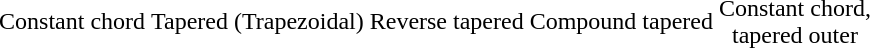<table style="margin:auto; text-align:center;">
<tr>
<td><br>Constant chord<br></td>
<td><br>Tapered (Trapezoidal)<br></td>
<td><br>Reverse tapered</td>
<td><br>Compound tapered</td>
<td><br>Constant chord,<br>tapered outer</td>
</tr>
</table>
